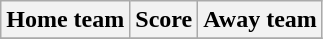<table class="wikitable" style="text-align: center">
<tr>
<th>Home team</th>
<th>Score</th>
<th>Away team</th>
</tr>
<tr>
</tr>
</table>
